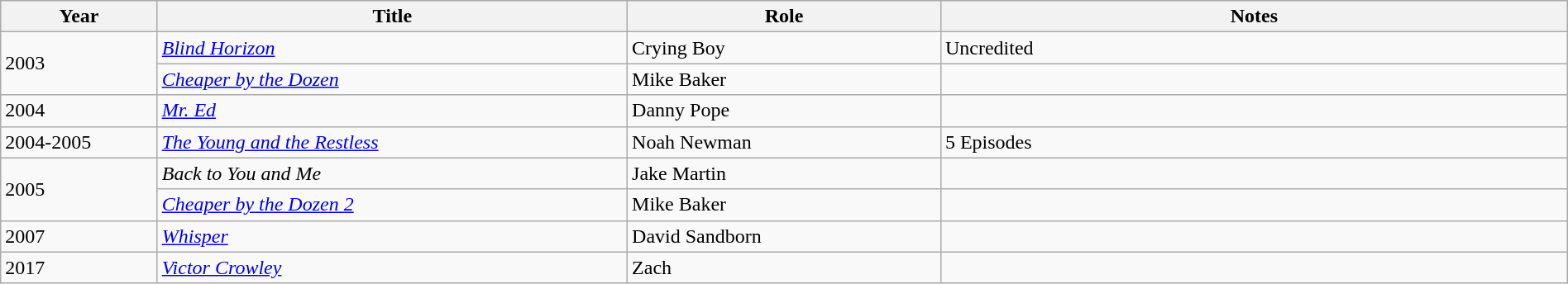<table class="wikitable" style="width:100%">
<tr>
<th width="10%">Year</th>
<th width="30%">Title</th>
<th width="20%">Role</th>
<th width="40%">Notes</th>
</tr>
<tr>
<td rowspan=2>2003</td>
<td><em><a href='#'>Blind Horizon</a></em></td>
<td>Crying Boy</td>
<td>Uncredited</td>
</tr>
<tr>
<td><em><a href='#'>Cheaper by the Dozen</a></em></td>
<td>Mike Baker</td>
<td></td>
</tr>
<tr>
<td>2004</td>
<td><em><a href='#'>Mr. Ed</a></em></td>
<td>Danny Pope</td>
<td></td>
</tr>
<tr>
<td>2004-2005</td>
<td><em><a href='#'>The Young and the Restless</a></em></td>
<td>Noah Newman</td>
<td>5 Episodes</td>
</tr>
<tr>
<td rowspan=2>2005</td>
<td><em>Back to You and Me</em></td>
<td>Jake Martin</td>
<td></td>
</tr>
<tr>
<td><em><a href='#'>Cheaper by the Dozen 2</a></em></td>
<td>Mike Baker</td>
<td></td>
</tr>
<tr>
<td>2007</td>
<td><em><a href='#'>Whisper</a></em></td>
<td>David Sandborn</td>
<td></td>
</tr>
<tr>
<td>2017</td>
<td><em><a href='#'>Victor Crowley</a></em></td>
<td>Zach</td>
<td></td>
</tr>
</table>
